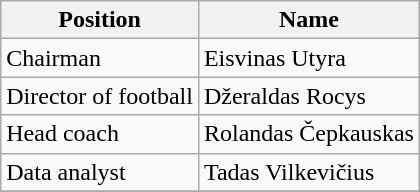<table class="wikitable">
<tr>
<th>Position</th>
<th>Name</th>
</tr>
<tr>
<td>Chairman</td>
<td> Eisvinas Utyra</td>
</tr>
<tr>
<td>Director of football</td>
<td> Džeraldas Rocys</td>
</tr>
<tr>
<td>Head coach</td>
<td> Rolandas Čepkauskas</td>
</tr>
<tr>
<td>Data analyst</td>
<td> Tadas Vilkevičius</td>
</tr>
<tr>
</tr>
</table>
